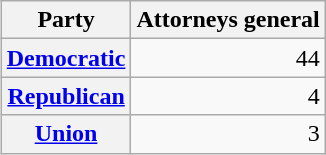<table class=wikitable style="float:right;margin:0 0 0.5em 1em; text-align:right;">
<tr>
<th scope="col">Party</th>
<th scope="col">Attorneys general</th>
</tr>
<tr>
<th scope="row"><a href='#'>Democratic</a></th>
<td>44</td>
</tr>
<tr>
<th scope="row"><a href='#'>Republican</a></th>
<td>4</td>
</tr>
<tr>
<th scope="row"><a href='#'>Union</a></th>
<td>3</td>
</tr>
</table>
